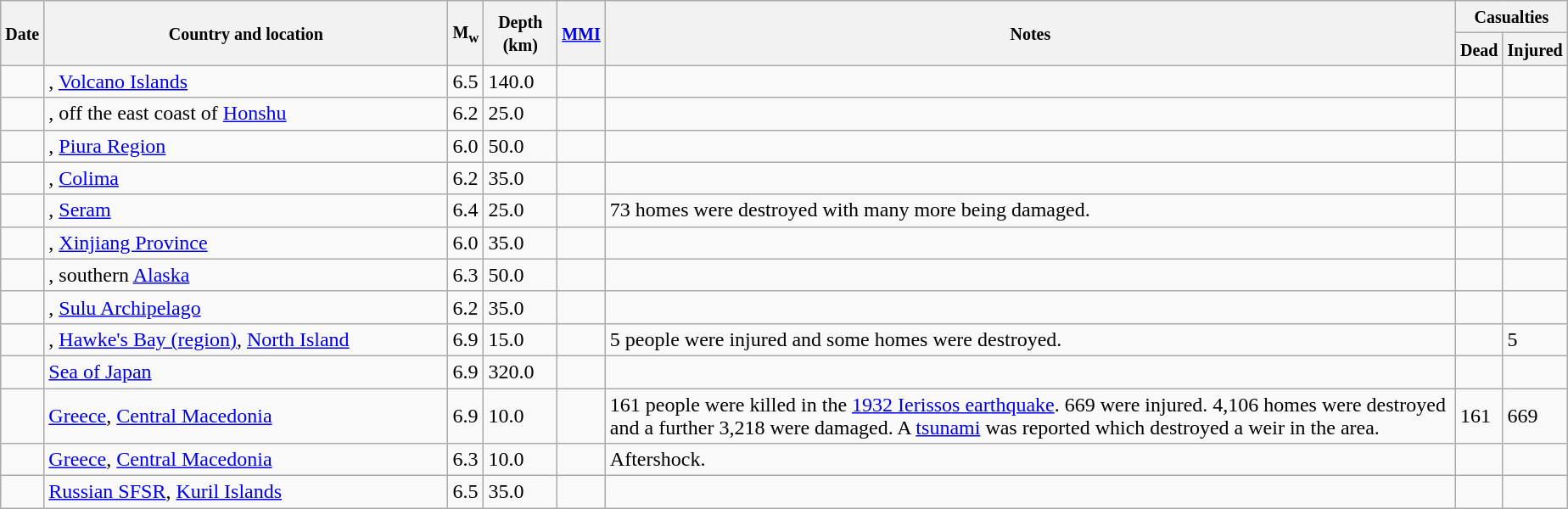<table class="wikitable sortable sort-under" style="border:1px black; margin-left:1em;">
<tr>
<th rowspan="2"><small>Date</small></th>
<th rowspan="2" style="width: 310px"><small>Country and location</small></th>
<th rowspan="2"><small>M<sub>w</sub></small></th>
<th rowspan="2"><small>Depth (km)</small></th>
<th rowspan="2"><small><a href='#'>MMI</a></small></th>
<th rowspan="2" class="unsortable"><small>Notes</small></th>
<th colspan="2"><small>Casualties</small></th>
</tr>
<tr>
<th><small>Dead</small></th>
<th><small>Injured</small></th>
</tr>
<tr>
<td></td>
<td>, <a href='#'>Volcano Islands</a></td>
<td>6.5</td>
<td>140.0</td>
<td></td>
<td></td>
<td></td>
<td></td>
</tr>
<tr>
<td></td>
<td>, off the east coast of <a href='#'>Honshu</a></td>
<td>6.2</td>
<td>25.0</td>
<td></td>
<td></td>
<td></td>
<td></td>
</tr>
<tr>
<td></td>
<td>, <a href='#'>Piura Region</a></td>
<td>6.0</td>
<td>50.0</td>
<td></td>
<td></td>
<td></td>
<td></td>
</tr>
<tr>
<td></td>
<td>, <a href='#'>Colima</a></td>
<td>6.2</td>
<td>35.0</td>
<td></td>
<td></td>
<td></td>
<td></td>
</tr>
<tr>
<td></td>
<td>, <a href='#'>Seram</a></td>
<td>6.4</td>
<td>25.0</td>
<td></td>
<td>73 homes were destroyed with many more being damaged.</td>
<td></td>
<td></td>
</tr>
<tr>
<td></td>
<td>, <a href='#'>Xinjiang Province</a></td>
<td>6.0</td>
<td>35.0</td>
<td></td>
<td></td>
<td></td>
<td></td>
</tr>
<tr>
<td></td>
<td>, southern <a href='#'>Alaska</a></td>
<td>6.3</td>
<td>50.0</td>
<td></td>
<td></td>
<td></td>
<td></td>
</tr>
<tr>
<td></td>
<td>, <a href='#'>Sulu Archipelago</a></td>
<td>6.2</td>
<td>35.0</td>
<td></td>
<td></td>
<td></td>
<td></td>
</tr>
<tr>
<td></td>
<td>, <a href='#'>Hawke's Bay (region)</a>, <a href='#'>North Island</a></td>
<td>6.9</td>
<td>15.0</td>
<td></td>
<td>5 people were injured and some homes were destroyed.</td>
<td></td>
<td>5</td>
</tr>
<tr>
<td></td>
<td><a href='#'>Sea of Japan</a></td>
<td>6.9</td>
<td>320.0</td>
<td></td>
<td></td>
<td></td>
<td></td>
</tr>
<tr>
<td></td>
<td> <a href='#'>Greece</a>, <a href='#'>Central Macedonia</a></td>
<td>6.9</td>
<td>10.0</td>
<td></td>
<td>161 people were killed in the <a href='#'>1932 Ierissos earthquake</a>. 669 were injured. 4,106 homes were destroyed and a further 3,218 were damaged. A <a href='#'>tsunami</a> was reported which destroyed a weir in the area.</td>
<td>161</td>
<td>669</td>
</tr>
<tr>
<td></td>
<td> <a href='#'>Greece</a>, <a href='#'>Central Macedonia</a></td>
<td>6.3</td>
<td>10.0</td>
<td></td>
<td>Aftershock.</td>
<td></td>
<td></td>
</tr>
<tr>
<td></td>
<td> <a href='#'>Russian SFSR</a>, <a href='#'>Kuril Islands</a></td>
<td>6.5</td>
<td>35.0</td>
<td></td>
<td></td>
<td></td>
<td></td>
</tr>
</table>
